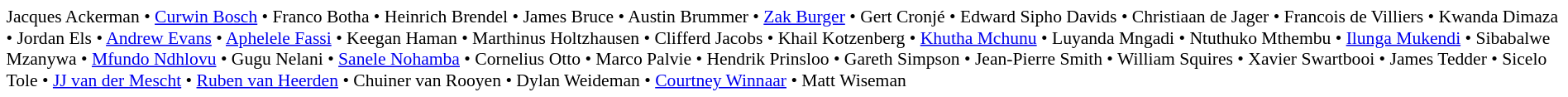<table cellpadding="2" style="border: 1px solid white; font-size:90%;">
<tr>
<td style="text-align:left;">Jacques Ackerman • <a href='#'>Curwin Bosch</a> • Franco Botha • Heinrich Brendel • James Bruce • Austin Brummer • <a href='#'>Zak Burger</a> • Gert Cronjé • Edward Sipho Davids • Christiaan de Jager • Francois de Villiers • Kwanda Dimaza • Jordan Els • <a href='#'>Andrew Evans</a> • <a href='#'>Aphelele Fassi</a> • Keegan Haman • Marthinus Holtzhausen • Clifferd Jacobs • Khail Kotzenberg • <a href='#'>Khutha Mchunu</a> • Luyanda Mngadi • Ntuthuko Mthembu • <a href='#'>Ilunga Mukendi</a> • Sibabalwe Mzanywa • <a href='#'>Mfundo Ndhlovu</a> • Gugu Nelani • <a href='#'>Sanele Nohamba</a> • Cornelius Otto • Marco Palvie • Hendrik Prinsloo • Gareth Simpson • Jean-Pierre Smith • William Squires • Xavier Swartbooi • James Tedder • Sicelo Tole • <a href='#'>JJ van der Mescht</a> • <a href='#'>Ruben van Heerden</a> • Chuiner van Rooyen • Dylan Weideman • <a href='#'>Courtney Winnaar</a> • Matt Wiseman</td>
</tr>
</table>
